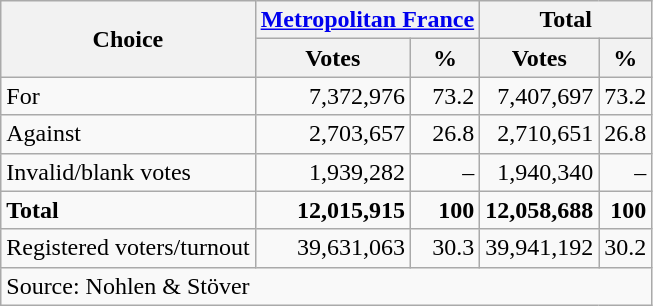<table class=wikitable style=text-align:right>
<tr>
<th rowspan=2>Choice</th>
<th colspan=2><a href='#'>Metropolitan France</a></th>
<th colspan=2>Total</th>
</tr>
<tr>
<th>Votes</th>
<th>%</th>
<th>Votes</th>
<th>%</th>
</tr>
<tr>
<td align=left>For</td>
<td>7,372,976</td>
<td>73.2</td>
<td>7,407,697</td>
<td>73.2</td>
</tr>
<tr>
<td align=left>Against</td>
<td>2,703,657</td>
<td>26.8</td>
<td>2,710,651</td>
<td>26.8</td>
</tr>
<tr>
<td align=left>Invalid/blank votes</td>
<td>1,939,282</td>
<td>–</td>
<td>1,940,340</td>
<td>–</td>
</tr>
<tr>
<td align=left><strong>Total</strong></td>
<td><strong>12,015,915</strong></td>
<td><strong>100</strong></td>
<td><strong>12,058,688</strong></td>
<td><strong>100</strong></td>
</tr>
<tr>
<td align=left>Registered voters/turnout</td>
<td>39,631,063</td>
<td>30.3</td>
<td>39,941,192</td>
<td>30.2</td>
</tr>
<tr>
<td align=left colspan=6>Source: Nohlen & Stöver</td>
</tr>
</table>
